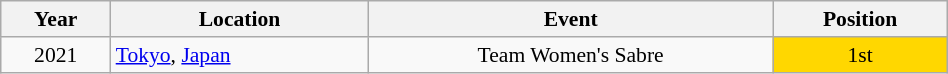<table class="wikitable" width="50%" style="font-size:90%; text-align:center;">
<tr>
<th>Year</th>
<th>Location</th>
<th>Event</th>
<th>Position</th>
</tr>
<tr>
<td>2021</td>
<td rowspan="1" align="left"> <a href='#'>Tokyo</a>, <a href='#'>Japan</a></td>
<td>Team Women's Sabre</td>
<td bgcolor="gold">1st</td>
</tr>
</table>
